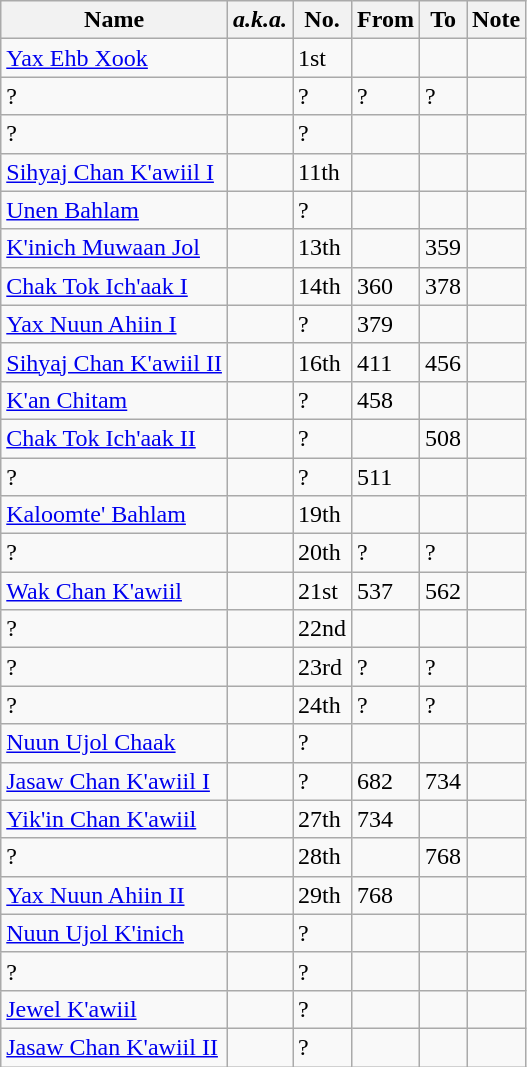<table class="wikitable static-row-numbers col4right col5right">
<tr>
<th>Name</th>
<th><em>a.k.a.</em></th>
<th>No.</th>
<th>From</th>
<th>To</th>
<th>Note</th>
</tr>
<tr>
<td><a href='#'>Yax Ehb Xook</a></td>
<td></td>
<td>1st</td>
<td></td>
<td></td>
<td></td>
</tr>
<tr>
<td>?</td>
<td></td>
<td>?</td>
<td>?</td>
<td>?</td>
<td></td>
</tr>
<tr>
<td>?</td>
<td></td>
<td>?</td>
<td></td>
<td></td>
<td></td>
</tr>
<tr>
<td><a href='#'>Sihyaj Chan K'awiil I</a></td>
<td></td>
<td>11th</td>
<td></td>
<td></td>
<td></td>
</tr>
<tr>
<td><a href='#'>Unen Bahlam</a></td>
<td></td>
<td>?</td>
<td></td>
<td></td>
<td></td>
</tr>
<tr>
<td><a href='#'>K'inich Muwaan Jol</a></td>
<td></td>
<td>13th</td>
<td></td>
<td>359</td>
<td></td>
</tr>
<tr>
<td><a href='#'>Chak Tok Ich'aak I</a></td>
<td></td>
<td>14th</td>
<td>360</td>
<td>378</td>
<td></td>
</tr>
<tr>
<td><a href='#'>Yax Nuun Ahiin I</a></td>
<td></td>
<td>?</td>
<td>379</td>
<td></td>
<td></td>
</tr>
<tr>
<td><a href='#'>Sihyaj Chan K'awiil II</a></td>
<td></td>
<td>16th</td>
<td>411</td>
<td>456</td>
<td></td>
</tr>
<tr>
<td><a href='#'>K'an Chitam</a></td>
<td></td>
<td>?</td>
<td>458</td>
<td></td>
<td></td>
</tr>
<tr>
<td><a href='#'>Chak Tok Ich'aak II</a></td>
<td></td>
<td>?</td>
<td></td>
<td>508</td>
<td></td>
</tr>
<tr>
<td>?</td>
<td></td>
<td>?</td>
<td>511</td>
<td></td>
<td></td>
</tr>
<tr>
<td><a href='#'>Kaloomte' Bahlam</a></td>
<td></td>
<td>19th</td>
<td></td>
<td></td>
<td></td>
</tr>
<tr>
<td>?</td>
<td></td>
<td>20th</td>
<td>?</td>
<td>?</td>
<td></td>
</tr>
<tr>
<td><a href='#'>Wak Chan K'awiil</a></td>
<td></td>
<td>21st</td>
<td>537</td>
<td>562</td>
<td></td>
</tr>
<tr>
<td>?</td>
<td></td>
<td>22nd</td>
<td></td>
<td></td>
<td></td>
</tr>
<tr>
<td>?</td>
<td></td>
<td>23rd</td>
<td>?</td>
<td>?</td>
<td></td>
</tr>
<tr>
<td>?</td>
<td></td>
<td>24th</td>
<td>?</td>
<td>?</td>
<td></td>
</tr>
<tr>
<td><a href='#'>Nuun Ujol Chaak</a></td>
<td></td>
<td>?</td>
<td></td>
<td></td>
<td></td>
</tr>
<tr>
<td><a href='#'>Jasaw Chan K'awiil I</a></td>
<td></td>
<td>?</td>
<td>682</td>
<td>734</td>
<td></td>
</tr>
<tr>
<td><a href='#'>Yik'in Chan K'awiil</a></td>
<td></td>
<td>27th</td>
<td>734</td>
<td></td>
<td></td>
</tr>
<tr>
<td>?</td>
<td></td>
<td>28th</td>
<td></td>
<td>768</td>
<td></td>
</tr>
<tr>
<td><a href='#'>Yax Nuun Ahiin II</a></td>
<td></td>
<td>29th</td>
<td>768</td>
<td></td>
<td></td>
</tr>
<tr>
<td><a href='#'>Nuun Ujol K'inich</a></td>
<td></td>
<td>?</td>
<td></td>
<td></td>
<td></td>
</tr>
<tr>
<td>?</td>
<td></td>
<td>?</td>
<td></td>
<td></td>
<td></td>
</tr>
<tr>
<td><a href='#'>Jewel K'awiil</a></td>
<td></td>
<td>?</td>
<td></td>
<td></td>
<td></td>
</tr>
<tr>
<td><a href='#'>Jasaw Chan K'awiil II</a></td>
<td></td>
<td>?</td>
<td></td>
<td></td>
<td></td>
</tr>
</table>
